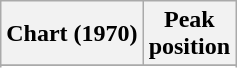<table class="wikitable sortable plainrowheaders" style="text-align:center">
<tr>
<th scope="col">Chart (1970)</th>
<th scope="col">Peak<br> position</th>
</tr>
<tr>
</tr>
<tr>
</tr>
</table>
